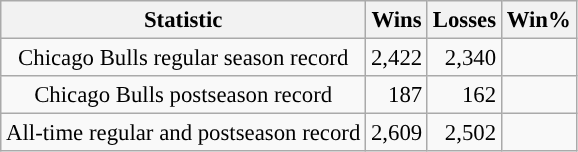<table class="wikitable" style="text-align:center; font-size:95%">
<tr>
<th>Statistic</th>
<th>Wins</th>
<th>Losses</th>
<th>Win%</th>
</tr>
<tr>
<td>Chicago Bulls regular season record</td>
<td align=right>2,422</td>
<td align=right>2,340</td>
<td></td>
</tr>
<tr>
<td>Chicago Bulls postseason record</td>
<td align=right>187</td>
<td align=right>162</td>
<td></td>
</tr>
<tr>
<td>All-time regular and postseason record</td>
<td align=right>2,609</td>
<td align=right>2,502</td>
<td></td>
</tr>
</table>
